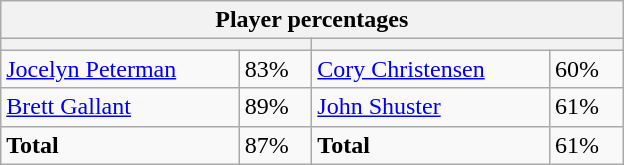<table class="wikitable">
<tr>
<th colspan=4 width=400>Player percentages</th>
</tr>
<tr>
<th colspan=2 width=200 style="white-space:nowrap;"></th>
<th colspan=2 width=200 style="white-space:nowrap;"></th>
</tr>
<tr>
<td><a href='#'>Jocelyn Peterman</a></td>
<td>83%</td>
<td><a href='#'>Cory Christensen</a></td>
<td>60%</td>
</tr>
<tr>
<td><a href='#'>Brett Gallant</a></td>
<td>89%</td>
<td><a href='#'>John Shuster</a></td>
<td>61%</td>
</tr>
<tr>
<td><strong>Total</strong></td>
<td>87%</td>
<td><strong>Total</strong></td>
<td>61%</td>
</tr>
</table>
